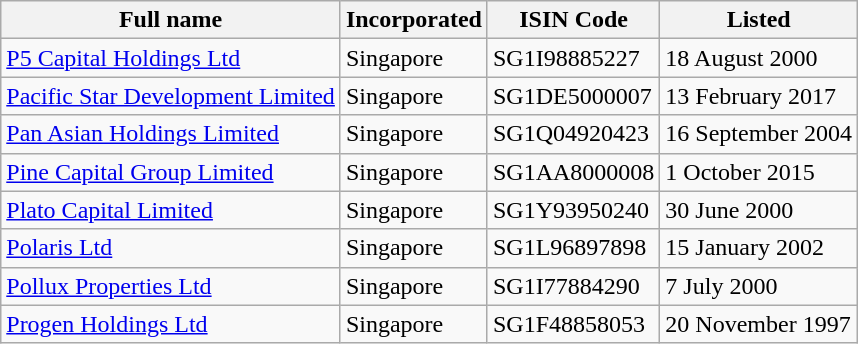<table class="wikitable">
<tr>
<th>Full name</th>
<th>Incorporated</th>
<th>ISIN Code</th>
<th>Listed</th>
</tr>
<tr>
<td><a href='#'>P5 Capital Holdings Ltd</a></td>
<td>Singapore</td>
<td>SG1I98885227</td>
<td>18 August 2000</td>
</tr>
<tr>
<td><a href='#'>Pacific Star Development Limited</a></td>
<td>Singapore</td>
<td>SG1DE5000007</td>
<td>13 February 2017</td>
</tr>
<tr>
<td><a href='#'>Pan Asian Holdings Limited</a></td>
<td>Singapore</td>
<td>SG1Q04920423</td>
<td>16 September 2004</td>
</tr>
<tr>
<td><a href='#'>Pine Capital Group Limited</a></td>
<td>Singapore</td>
<td>SG1AA8000008</td>
<td>1 October 2015</td>
</tr>
<tr>
<td><a href='#'>Plato Capital Limited</a></td>
<td>Singapore</td>
<td>SG1Y93950240</td>
<td>30 June 2000</td>
</tr>
<tr>
<td><a href='#'>Polaris Ltd</a></td>
<td>Singapore</td>
<td>SG1L96897898</td>
<td>15 January 2002</td>
</tr>
<tr>
<td><a href='#'>Pollux Properties Ltd</a></td>
<td>Singapore</td>
<td>SG1I77884290</td>
<td>7 July 2000</td>
</tr>
<tr>
<td><a href='#'>Progen Holdings Ltd</a></td>
<td>Singapore</td>
<td>SG1F48858053</td>
<td>20 November 1997</td>
</tr>
</table>
